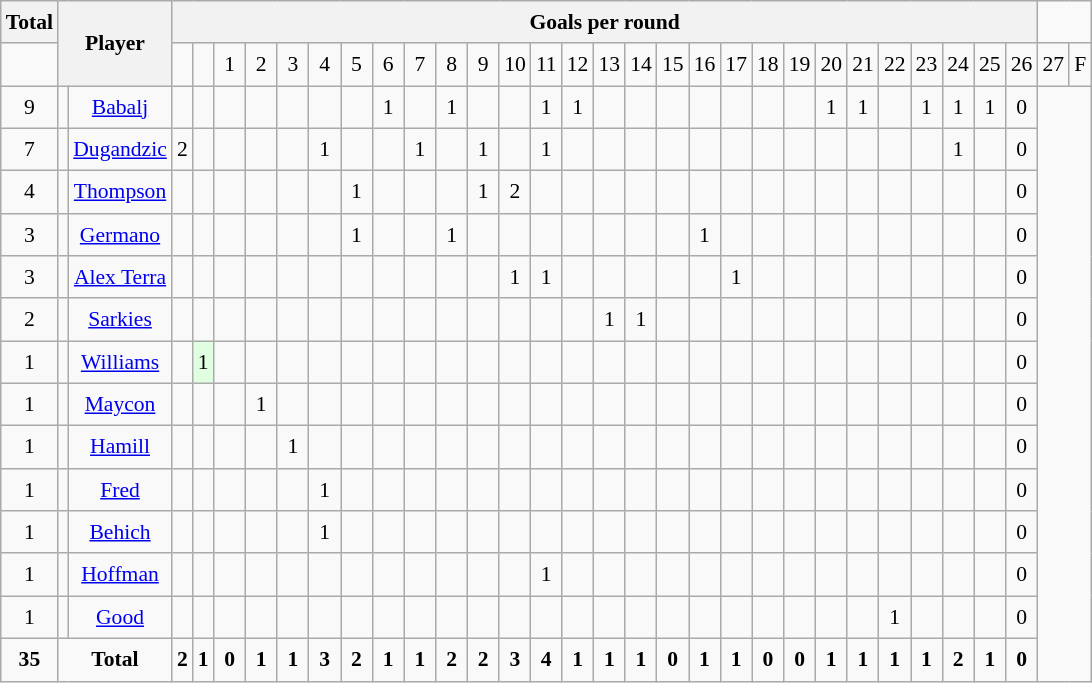<table class="wikitable sortable" style="text-align:center; line-height: 150%; font-size:90%;">
<tr>
<th rowspan="1" class="unsortable">Total</th>
<th rowspan="2" colspan=2 class="unsortable">Player</th>
<th colspan="28" class="unsortable">Goals per round</th>
</tr>
<tr>
<td></td>
<td></td>
<td></td>
<td> 1 </td>
<td> 2 </td>
<td> 3 </td>
<td> 4 </td>
<td> 5 </td>
<td> 6 </td>
<td> 7 </td>
<td> 8 </td>
<td> 9 </td>
<td>10</td>
<td>11</td>
<td>12</td>
<td>13</td>
<td>14</td>
<td>15</td>
<td>16</td>
<td>17</td>
<td>18</td>
<td>19</td>
<td>20</td>
<td>21</td>
<td>22</td>
<td>23</td>
<td>24</td>
<td>25</td>
<td>26</td>
<td>27</td>
<td>F</td>
</tr>
<tr>
<td>9</td>
<td></td>
<td><a href='#'>Babalj</a></td>
<td></td>
<td></td>
<td></td>
<td></td>
<td></td>
<td></td>
<td></td>
<td>1</td>
<td></td>
<td>1</td>
<td></td>
<td></td>
<td>1</td>
<td>1</td>
<td></td>
<td></td>
<td></td>
<td></td>
<td></td>
<td></td>
<td></td>
<td>1</td>
<td>1</td>
<td></td>
<td>1</td>
<td>1</td>
<td>1</td>
<td>0</td>
</tr>
<tr>
<td>7</td>
<td></td>
<td><a href='#'>Dugandzic</a></td>
<td>2</td>
<td></td>
<td></td>
<td></td>
<td></td>
<td>1</td>
<td></td>
<td></td>
<td>1</td>
<td></td>
<td>1</td>
<td></td>
<td>1</td>
<td></td>
<td></td>
<td></td>
<td></td>
<td></td>
<td></td>
<td></td>
<td></td>
<td></td>
<td></td>
<td></td>
<td></td>
<td>1</td>
<td></td>
<td>0</td>
</tr>
<tr>
<td>4</td>
<td></td>
<td><a href='#'>Thompson</a></td>
<td></td>
<td></td>
<td></td>
<td></td>
<td></td>
<td></td>
<td>1</td>
<td></td>
<td></td>
<td></td>
<td>1</td>
<td>2</td>
<td></td>
<td></td>
<td></td>
<td></td>
<td></td>
<td></td>
<td></td>
<td></td>
<td></td>
<td></td>
<td></td>
<td></td>
<td></td>
<td></td>
<td></td>
<td>0</td>
</tr>
<tr>
<td>3</td>
<td></td>
<td><a href='#'>Germano</a></td>
<td></td>
<td></td>
<td></td>
<td></td>
<td></td>
<td></td>
<td>1</td>
<td></td>
<td></td>
<td>1</td>
<td></td>
<td></td>
<td></td>
<td></td>
<td></td>
<td></td>
<td></td>
<td>1</td>
<td></td>
<td></td>
<td></td>
<td></td>
<td></td>
<td></td>
<td></td>
<td></td>
<td></td>
<td>0</td>
</tr>
<tr>
<td>3</td>
<td></td>
<td><a href='#'>Alex Terra</a></td>
<td></td>
<td></td>
<td></td>
<td></td>
<td></td>
<td></td>
<td></td>
<td></td>
<td></td>
<td></td>
<td></td>
<td>1</td>
<td>1</td>
<td></td>
<td></td>
<td></td>
<td></td>
<td></td>
<td>1</td>
<td></td>
<td></td>
<td></td>
<td></td>
<td></td>
<td></td>
<td></td>
<td></td>
<td>0</td>
</tr>
<tr>
<td>2</td>
<td></td>
<td><a href='#'>Sarkies</a></td>
<td></td>
<td></td>
<td></td>
<td></td>
<td></td>
<td></td>
<td></td>
<td></td>
<td></td>
<td></td>
<td></td>
<td></td>
<td></td>
<td></td>
<td>1</td>
<td>1</td>
<td></td>
<td></td>
<td></td>
<td></td>
<td></td>
<td></td>
<td></td>
<td></td>
<td></td>
<td></td>
<td></td>
<td>0</td>
</tr>
<tr>
<td>1</td>
<td></td>
<td><a href='#'>Williams</a></td>
<td></td>
<td style="background:#e0ffe0;">1</td>
<td></td>
<td></td>
<td></td>
<td></td>
<td></td>
<td></td>
<td></td>
<td></td>
<td></td>
<td></td>
<td></td>
<td></td>
<td></td>
<td></td>
<td></td>
<td></td>
<td></td>
<td></td>
<td></td>
<td></td>
<td></td>
<td></td>
<td></td>
<td></td>
<td></td>
<td>0</td>
</tr>
<tr>
<td>1</td>
<td></td>
<td><a href='#'>Maycon</a></td>
<td></td>
<td></td>
<td></td>
<td>1</td>
<td></td>
<td></td>
<td></td>
<td></td>
<td></td>
<td></td>
<td></td>
<td></td>
<td></td>
<td></td>
<td></td>
<td></td>
<td></td>
<td></td>
<td></td>
<td></td>
<td></td>
<td></td>
<td></td>
<td></td>
<td></td>
<td></td>
<td></td>
<td>0</td>
</tr>
<tr>
<td>1</td>
<td></td>
<td><a href='#'>Hamill</a></td>
<td></td>
<td></td>
<td></td>
<td></td>
<td>1</td>
<td></td>
<td></td>
<td></td>
<td></td>
<td></td>
<td></td>
<td></td>
<td></td>
<td></td>
<td></td>
<td></td>
<td></td>
<td></td>
<td></td>
<td></td>
<td></td>
<td></td>
<td></td>
<td></td>
<td></td>
<td></td>
<td></td>
<td>0</td>
</tr>
<tr>
<td>1</td>
<td></td>
<td><a href='#'>Fred</a></td>
<td></td>
<td></td>
<td></td>
<td></td>
<td></td>
<td>1</td>
<td></td>
<td></td>
<td></td>
<td></td>
<td></td>
<td></td>
<td></td>
<td></td>
<td></td>
<td></td>
<td></td>
<td></td>
<td></td>
<td></td>
<td></td>
<td></td>
<td></td>
<td></td>
<td></td>
<td></td>
<td></td>
<td>0</td>
</tr>
<tr>
<td>1</td>
<td></td>
<td><a href='#'>Behich</a></td>
<td></td>
<td></td>
<td></td>
<td></td>
<td></td>
<td>1</td>
<td></td>
<td></td>
<td></td>
<td></td>
<td></td>
<td></td>
<td></td>
<td></td>
<td></td>
<td></td>
<td></td>
<td></td>
<td></td>
<td></td>
<td></td>
<td></td>
<td></td>
<td></td>
<td></td>
<td></td>
<td></td>
<td>0</td>
</tr>
<tr>
<td>1</td>
<td></td>
<td><a href='#'>Hoffman</a></td>
<td></td>
<td></td>
<td></td>
<td></td>
<td></td>
<td></td>
<td></td>
<td></td>
<td></td>
<td></td>
<td></td>
<td></td>
<td>1</td>
<td></td>
<td></td>
<td></td>
<td></td>
<td></td>
<td></td>
<td></td>
<td></td>
<td></td>
<td></td>
<td></td>
<td></td>
<td></td>
<td></td>
<td>0</td>
</tr>
<tr>
<td>1</td>
<td></td>
<td><a href='#'>Good</a></td>
<td></td>
<td></td>
<td></td>
<td></td>
<td></td>
<td></td>
<td></td>
<td></td>
<td></td>
<td></td>
<td></td>
<td></td>
<td></td>
<td></td>
<td></td>
<td></td>
<td></td>
<td></td>
<td></td>
<td></td>
<td></td>
<td></td>
<td></td>
<td>1</td>
<td></td>
<td></td>
<td></td>
<td>0</td>
</tr>
<tr>
<td><strong>35</strong></td>
<td colspan="2"><strong>Total</strong></td>
<td><strong>2 </strong></td>
<td><strong>1</strong></td>
<td><strong>0</strong></td>
<td><strong>1</strong></td>
<td><strong>1</strong></td>
<td><strong>3</strong></td>
<td><strong>2</strong></td>
<td><strong>1</strong></td>
<td><strong>1</strong></td>
<td><strong>2</strong></td>
<td><strong>2</strong></td>
<td><strong>3</strong></td>
<td><strong>4</strong></td>
<td><strong>1</strong></td>
<td><strong>1</strong></td>
<td><strong>1</strong></td>
<td><strong>0</strong></td>
<td><strong>1</strong></td>
<td><strong>1</strong></td>
<td><strong>0</strong></td>
<td><strong>0</strong></td>
<td><strong>1</strong></td>
<td><strong>1</strong></td>
<td><strong>1</strong></td>
<td><strong>1</strong></td>
<td><strong>2</strong></td>
<td><strong>1</strong></td>
<td><strong>0</strong></td>
</tr>
</table>
